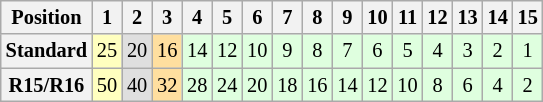<table class="wikitable" style="font-size: 85%">
<tr align="center">
<th>Position</th>
<th>1</th>
<th>2</th>
<th>3</th>
<th>4</th>
<th>5</th>
<th>6</th>
<th>7</th>
<th>8</th>
<th>9</th>
<th>10</th>
<th>11</th>
<th>12</th>
<th>13</th>
<th>14</th>
<th>15</th>
</tr>
<tr align="center">
<th>Standard</th>
<td style="background:#FFFFBF;">25</td>
<td style="background:#DFDFDF;">20</td>
<td style="background:#FFDF9F;">16</td>
<td style="background:#DFFFDF;">14</td>
<td style="background:#DFFFDF;">12</td>
<td style="background:#DFFFDF;">10</td>
<td style="background:#DFFFDF;">9</td>
<td style="background:#DFFFDF;">8</td>
<td style="background:#DFFFDF;">7</td>
<td style="background:#DFFFDF;">6</td>
<td style="background:#DFFFDF;">5</td>
<td style="background:#DFFFDF;">4</td>
<td style="background:#DFFFDF;">3</td>
<td style="background:#DFFFDF;">2</td>
<td style="background:#DFFFDF;">1</td>
</tr>
<tr align="center">
<th>R15/R16</th>
<td style="background:#FFFFBF;">50</td>
<td style="background:#DFDFDF;">40</td>
<td style="background:#FFDF9F;">32</td>
<td style="background:#DFFFDF;">28</td>
<td style="background:#DFFFDF;">24</td>
<td style="background:#DFFFDF;">20</td>
<td style="background:#DFFFDF;">18</td>
<td style="background:#DFFFDF;">16</td>
<td style="background:#DFFFDF;">14</td>
<td style="background:#DFFFDF;">12</td>
<td style="background:#DFFFDF;">10</td>
<td style="background:#DFFFDF;">8</td>
<td style="background:#DFFFDF;">6</td>
<td style="background:#DFFFDF;">4</td>
<td style="background:#DFFFDF;">2</td>
</tr>
</table>
